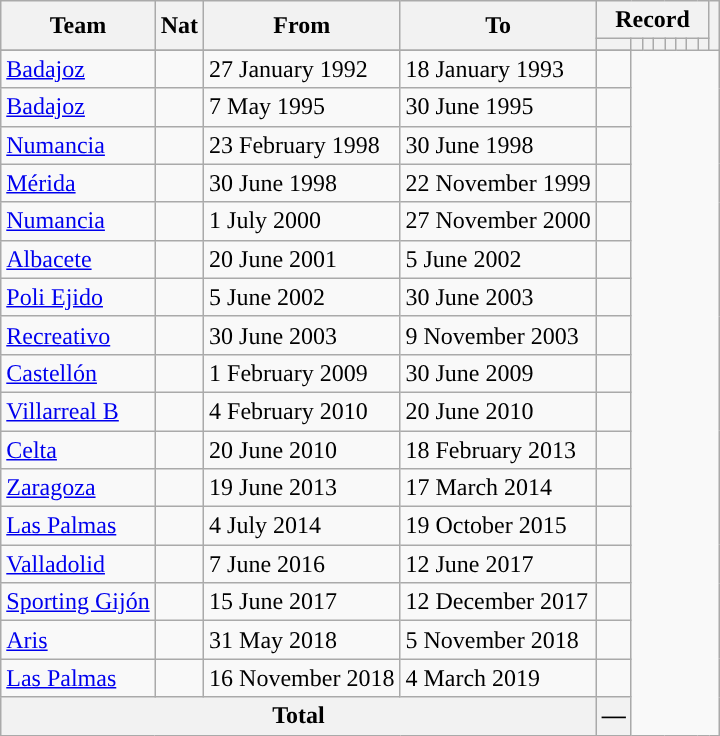<table class="wikitable" style="text-align: center">
<tr>
<th rowspan="2">Team</th>
<th rowspan="2">Nat</th>
<th rowspan="2">From</th>
<th rowspan="2">To</th>
<th colspan="8">Record</th>
<th rowspan=2></th>
</tr>
<tr>
<th></th>
<th></th>
<th></th>
<th></th>
<th></th>
<th></th>
<th></th>
<th></th>
</tr>
<tr>
</tr>
<tr>
<td align="left"><a href='#'>Badajoz</a></td>
<td></td>
<td align=left>27 January 1992</td>
<td align=left>18 January 1993<br></td>
<td></td>
</tr>
<tr>
<td align="left"><a href='#'>Badajoz</a></td>
<td></td>
<td align=left>7 May 1995</td>
<td align=left>30 June 1995<br></td>
<td></td>
</tr>
<tr>
<td align="left"><a href='#'>Numancia</a></td>
<td></td>
<td align=left>23 February 1998</td>
<td align=left>30 June 1998<br></td>
<td></td>
</tr>
<tr>
<td align="left"><a href='#'>Mérida</a></td>
<td></td>
<td align=left>30 June 1998</td>
<td align=left>22 November 1999<br></td>
<td></td>
</tr>
<tr>
<td align="left"><a href='#'>Numancia</a></td>
<td></td>
<td align=left>1 July 2000</td>
<td align=left>27 November 2000<br></td>
<td></td>
</tr>
<tr>
<td align="left"><a href='#'>Albacete</a></td>
<td></td>
<td align=left>20 June 2001</td>
<td align=left>5 June 2002<br></td>
<td></td>
</tr>
<tr>
<td align="left"><a href='#'>Poli Ejido</a></td>
<td></td>
<td align=left>5 June 2002</td>
<td align=left>30 June 2003<br></td>
<td></td>
</tr>
<tr>
<td align="left"><a href='#'>Recreativo</a></td>
<td></td>
<td align=left>30 June 2003</td>
<td align=left>9 November 2003<br></td>
<td></td>
</tr>
<tr>
<td align="left"><a href='#'>Castellón</a></td>
<td></td>
<td align=left>1 February 2009</td>
<td align=left>30 June 2009<br></td>
<td></td>
</tr>
<tr>
<td align="left"><a href='#'>Villarreal B</a></td>
<td></td>
<td align=left>4 February 2010</td>
<td align=left>20 June 2010<br></td>
<td></td>
</tr>
<tr>
<td align="left"><a href='#'>Celta</a></td>
<td></td>
<td align=left>20 June 2010</td>
<td align=left>18 February 2013<br></td>
<td></td>
</tr>
<tr>
<td align="left"><a href='#'>Zaragoza</a></td>
<td></td>
<td align=left>19 June 2013</td>
<td align=left>17 March 2014<br></td>
<td></td>
</tr>
<tr>
<td align="left"><a href='#'>Las Palmas</a></td>
<td></td>
<td align=left>4 July 2014</td>
<td align=left>19 October 2015<br></td>
<td></td>
</tr>
<tr>
<td align="left"><a href='#'>Valladolid</a></td>
<td></td>
<td align=left>7 June 2016</td>
<td align=left>12 June 2017<br></td>
<td></td>
</tr>
<tr>
<td align="left"><a href='#'>Sporting Gijón</a></td>
<td></td>
<td align=left>15 June 2017</td>
<td align=left>12 December 2017<br></td>
<td></td>
</tr>
<tr>
<td align="left"><a href='#'>Aris</a></td>
<td></td>
<td align=left>31 May 2018</td>
<td align=left>5 November 2018<br></td>
<td></td>
</tr>
<tr>
<td align="left"><a href='#'>Las Palmas</a></td>
<td></td>
<td align=left>16 November 2018</td>
<td align=left>4 March 2019<br></td>
<td></td>
</tr>
<tr>
<th colspan="4">Total<br></th>
<th>—</th>
</tr>
</table>
